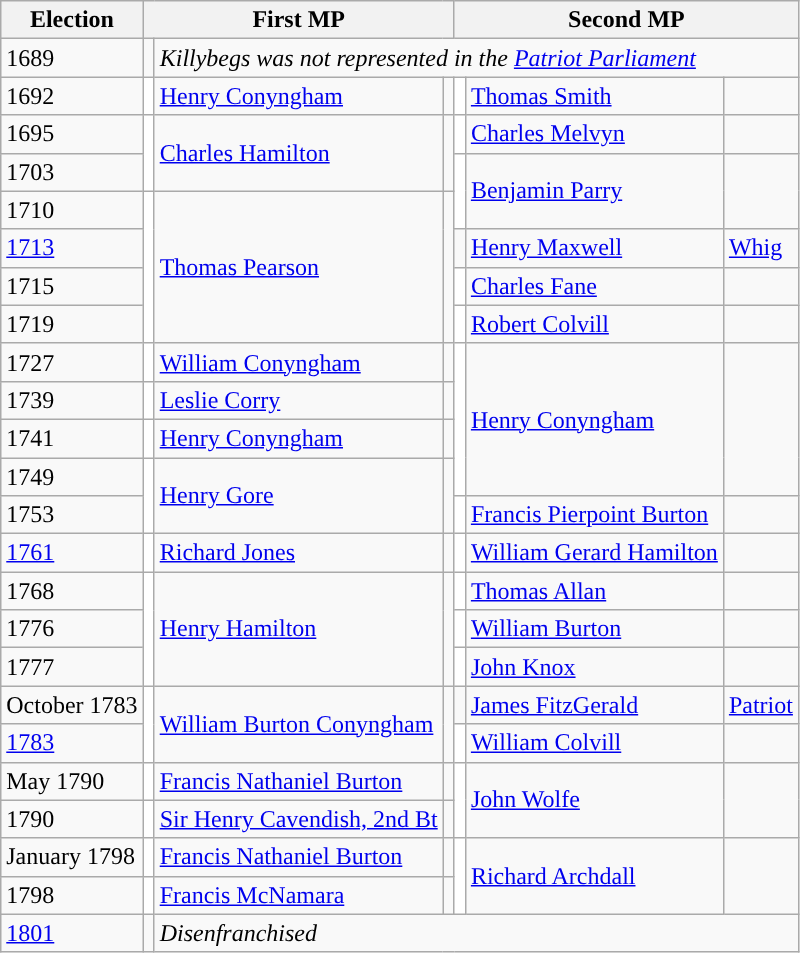<table class="wikitable">
<tr>
<th>Election</th>
<th colspan=3>First MP</th>
<th colspan=3>Second MP</th>
</tr>
<tr>
<td>1689</td>
<td></td>
<td colspan="5"><em>Killybegs was not represented in the <a href='#'>Patriot Parliament</a></em></td>
</tr>
<tr>
<td>1692</td>
<td style="background-color: white"></td>
<td><a href='#'>Henry Conyngham</a></td>
<td></td>
<td style="background-color: white"></td>
<td><a href='#'>Thomas Smith</a></td>
<td></td>
</tr>
<tr>
<td>1695</td>
<td rowspan="2" style="background-color: white"></td>
<td rowspan="2"><a href='#'>Charles Hamilton</a></td>
<td rowspan="2"></td>
<td style="background-color: white"></td>
<td><a href='#'>Charles Melvyn</a></td>
<td></td>
</tr>
<tr>
<td>1703</td>
<td rowspan="2" style="background-color: white"></td>
<td rowspan="2"><a href='#'>Benjamin Parry</a></td>
<td rowspan="2"></td>
</tr>
<tr>
<td>1710</td>
<td rowspan="4" style="background-color: white"></td>
<td rowspan="4"><a href='#'>Thomas Pearson</a></td>
<td rowspan="4"></td>
</tr>
<tr>
<td><a href='#'>1713</a></td>
<td></td>
<td><a href='#'>Henry Maxwell</a></td>
<td><a href='#'>Whig</a></td>
</tr>
<tr>
<td>1715</td>
<td style="background-color: white"></td>
<td><a href='#'>Charles Fane</a></td>
</tr>
<tr>
<td>1719</td>
<td style="background-color: white"></td>
<td><a href='#'>Robert Colvill</a></td>
<td></td>
</tr>
<tr>
<td>1727</td>
<td style="background-color: white"></td>
<td><a href='#'>William Conyngham</a></td>
<td></td>
<td rowspan="4" style="background-color: white"></td>
<td rowspan="4"><a href='#'>Henry Conyngham</a></td>
<td rowspan="4"></td>
</tr>
<tr>
<td>1739</td>
<td style="background-color: white"></td>
<td><a href='#'>Leslie Corry</a></td>
<td></td>
</tr>
<tr>
<td>1741</td>
<td style="background-color: white"></td>
<td><a href='#'>Henry Conyngham</a></td>
<td></td>
</tr>
<tr>
<td>1749</td>
<td rowspan="2" style="background-color: white"></td>
<td rowspan="2"><a href='#'>Henry Gore</a></td>
<td rowspan="2"></td>
</tr>
<tr>
<td>1753</td>
<td style="background-color: white"></td>
<td><a href='#'>Francis Pierpoint Burton</a></td>
<td></td>
</tr>
<tr>
<td><a href='#'>1761</a></td>
<td style="background-color: white"></td>
<td><a href='#'>Richard Jones</a></td>
<td></td>
<td style="background-color: white"></td>
<td><a href='#'>William Gerard Hamilton</a></td>
<td></td>
</tr>
<tr>
<td>1768</td>
<td rowspan="3" style="background-color: white"></td>
<td rowspan="3"><a href='#'>Henry Hamilton</a></td>
<td rowspan="3"></td>
<td style="background-color: white"></td>
<td><a href='#'>Thomas Allan</a></td>
<td></td>
</tr>
<tr>
<td>1776</td>
<td style="background-color: white"></td>
<td><a href='#'>William Burton</a></td>
<td></td>
</tr>
<tr>
<td>1777</td>
<td style="background-color: white"></td>
<td><a href='#'>John Knox</a></td>
<td></td>
</tr>
<tr>
<td>October 1783</td>
<td rowspan="2" style="background-color: white"></td>
<td rowspan="2"><a href='#'>William Burton Conyngham</a></td>
<td rowspan="2"></td>
<td style="background-color: "></td>
<td><a href='#'>James FitzGerald</a></td>
<td><a href='#'>Patriot</a></td>
</tr>
<tr>
<td><a href='#'>1783</a></td>
<td style="background-color: white"></td>
<td><a href='#'>William Colvill</a></td>
<td></td>
</tr>
<tr>
<td>May 1790</td>
<td style="background-color: white"></td>
<td><a href='#'>Francis Nathaniel Burton</a></td>
<td></td>
<td rowspan="2" style="background-color: white"></td>
<td rowspan="2"><a href='#'>John Wolfe</a></td>
<td rowspan="2"></td>
</tr>
<tr>
<td>1790</td>
<td style="background-color: white"></td>
<td><a href='#'>Sir Henry Cavendish, 2nd Bt</a></td>
<td></td>
</tr>
<tr>
<td>January 1798</td>
<td style="background-color: white"></td>
<td><a href='#'>Francis Nathaniel Burton</a></td>
<td></td>
<td rowspan="2" style="background-color: white"></td>
<td rowspan="2"><a href='#'>Richard Archdall</a></td>
<td rowspan="2"></td>
</tr>
<tr>
<td>1798</td>
<td style="background-color: white"></td>
<td><a href='#'>Francis McNamara</a></td>
<td></td>
</tr>
<tr>
<td><a href='#'>1801</a></td>
<td></td>
<td colspan="5"><em>Disenfranchised</em></td>
</tr>
</table>
